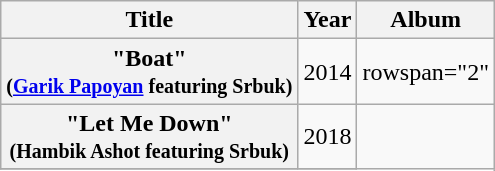<table class="wikitable plainrowheaders" style="text-align:center;">
<tr>
<th scope="col">Title</th>
<th scope="col">Year</th>
<th scope="col">Album</th>
</tr>
<tr>
<th scope="row">"Boat"<br><small>(<a href='#'>Garik Papoyan</a> featuring Srbuk)</small></th>
<td>2014</td>
<td>rowspan="2" </td>
</tr>
<tr>
<th scope="row">"Let Me Down"<br><small>(Hambik Ashot featuring Srbuk)</small></th>
<td>2018</td>
</tr>
<tr>
</tr>
</table>
